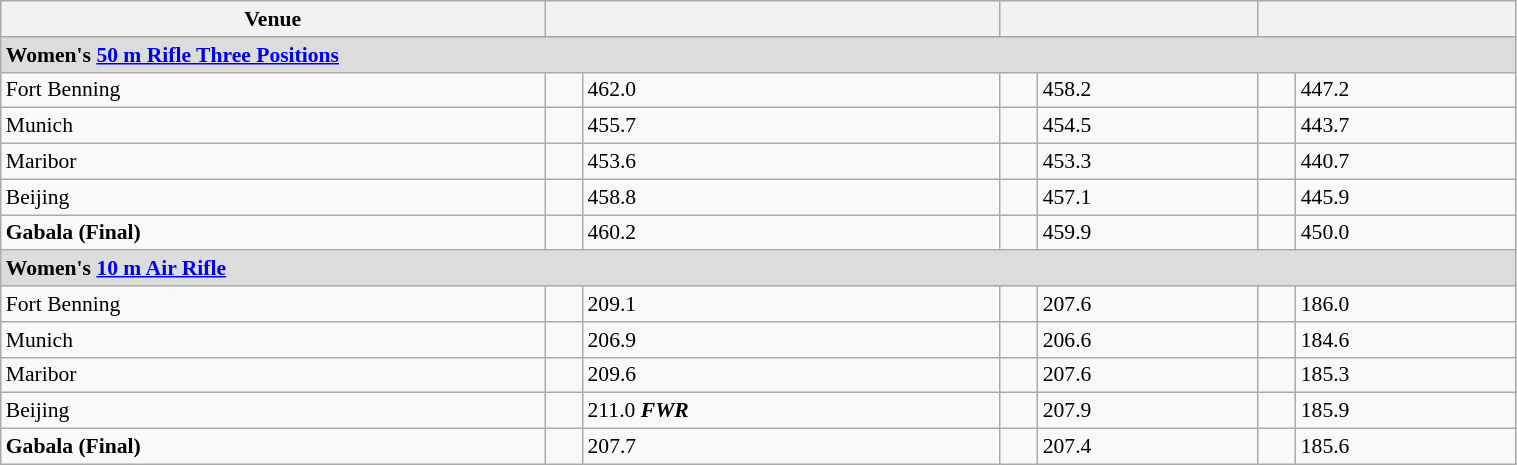<table class=wikitable style="width:80%; font-size: 90%;">
<tr>
<th>Venue</th>
<th colspan=2></th>
<th colspan=2></th>
<th colspan=2></th>
</tr>
<tr>
<td colspan=11 style="background:#dcdcdc"><strong>Women's <a href='#'>50 m Rifle Three Positions</a></strong></td>
</tr>
<tr>
<td>Fort Benning</td>
<td></td>
<td>462.0</td>
<td></td>
<td>458.2</td>
<td></td>
<td>447.2</td>
</tr>
<tr>
<td>Munich</td>
<td></td>
<td>455.7</td>
<td></td>
<td>454.5</td>
<td></td>
<td>443.7</td>
</tr>
<tr>
<td>Maribor</td>
<td></td>
<td>453.6</td>
<td></td>
<td>453.3</td>
<td></td>
<td>440.7</td>
</tr>
<tr>
<td>Beijing</td>
<td></td>
<td>458.8</td>
<td></td>
<td>457.1</td>
<td></td>
<td>445.9</td>
</tr>
<tr>
<td><strong>Gabala (Final)</strong></td>
<td></td>
<td>460.2</td>
<td></td>
<td>459.9</td>
<td></td>
<td>450.0</td>
</tr>
<tr>
<td colspan=11 style="background:#dcdcdc"><strong>Women's <a href='#'>10 m Air Rifle</a></strong></td>
</tr>
<tr>
<td>Fort Benning</td>
<td></td>
<td>209.1</td>
<td></td>
<td>207.6</td>
<td></td>
<td>186.0</td>
</tr>
<tr>
<td>Munich</td>
<td></td>
<td>206.9</td>
<td></td>
<td>206.6</td>
<td></td>
<td>184.6</td>
</tr>
<tr>
<td>Maribor</td>
<td></td>
<td>209.6</td>
<td></td>
<td>207.6</td>
<td></td>
<td>185.3</td>
</tr>
<tr>
<td>Beijing</td>
<td></td>
<td>211.0 <strong><em>FWR</em></strong></td>
<td></td>
<td>207.9</td>
<td></td>
<td>185.9</td>
</tr>
<tr>
<td><strong>Gabala (Final)</strong></td>
<td></td>
<td>207.7</td>
<td></td>
<td>207.4</td>
<td></td>
<td>185.6</td>
</tr>
</table>
